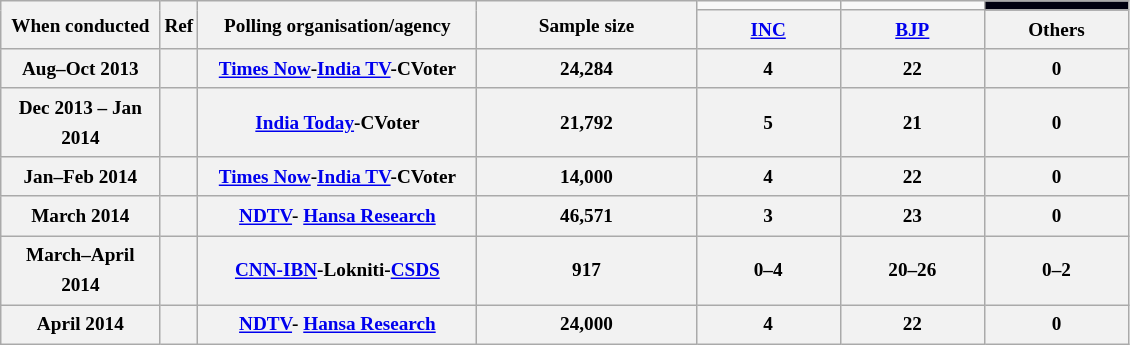<table class="wikitable" style="text-align:center;font-size:80%;line-height:20px;">
<tr>
<th class="wikitable" rowspan="2" width="100px">When conducted</th>
<th class="wikitable" rowspan="2" width="10px">Ref</th>
<th class="wikitable" rowspan="2" width="180px">Polling organisation/agency</th>
<th class="wikitable" rowspan="2" width="140px">Sample size</th>
<td bgcolor=></td>
<td bgcolor=></td>
<td bgcolor= #00000f></td>
</tr>
<tr>
<th class="wikitable" width="90px"><a href='#'>INC</a></th>
<th class="wikitable" width="90px"><a href='#'>BJP</a></th>
<th class="wikitable" width="90px">Others</th>
</tr>
<tr class="hintergrundfarbe2" style="text-align:center">
<th>Aug–Oct 2013</th>
<th></th>
<th><a href='#'>Times Now</a>-<a href='#'>India TV</a>-CVoter</th>
<th>24,284</th>
<th>4</th>
<th>22</th>
<th>0</th>
</tr>
<tr class="hintergrundfarbe2" style="text-align:center">
<th>Dec 2013 – Jan 2014</th>
<th></th>
<th><a href='#'>India Today</a>-CVoter</th>
<th>21,792</th>
<th>5</th>
<th>21</th>
<th>0</th>
</tr>
<tr class="hintergrundfarbe2" style="text-align:center">
<th>Jan–Feb 2014</th>
<th></th>
<th><a href='#'>Times Now</a>-<a href='#'>India TV</a>-CVoter</th>
<th>14,000</th>
<th>4</th>
<th>22</th>
<th>0</th>
</tr>
<tr class="hintergrundfarbe2" style="text-align:center">
<th>March 2014</th>
<th></th>
<th><a href='#'>NDTV</a>- <a href='#'>Hansa Research</a></th>
<th>46,571</th>
<th>3</th>
<th>23</th>
<th>0</th>
</tr>
<tr class="hintergrundfarbe2" style="text-align:center">
<th>March–April 2014</th>
<th></th>
<th><a href='#'>CNN-IBN</a>-Lokniti-<a href='#'>CSDS</a></th>
<th>917</th>
<th>0–4</th>
<th>20–26</th>
<th>0–2</th>
</tr>
<tr class="hintergrundfarbe2" style="text-align:center">
<th>April 2014</th>
<th></th>
<th><a href='#'>NDTV</a>- <a href='#'>Hansa Research</a></th>
<th>24,000</th>
<th>4</th>
<th>22</th>
<th>0</th>
</tr>
</table>
